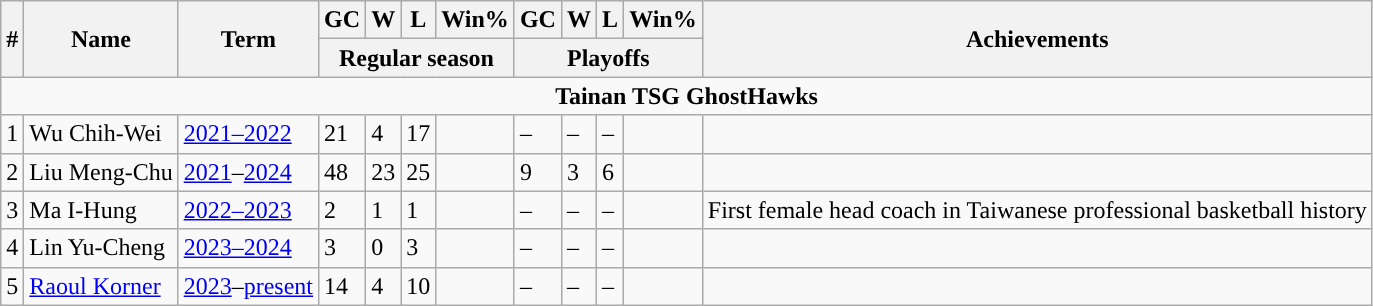<table class="wikitable sortable">
<tr>
<th rowspan="2">#</th>
<th rowspan="2">Name</th>
<th rowspan="2">Term</th>
<th>GC</th>
<th>W</th>
<th>L</th>
<th>Win%</th>
<th>GC</th>
<th>W</th>
<th>L</th>
<th>Win%</th>
<th rowspan="2" class=unsortable>Achievements</th>
</tr>
<tr class="unsortable">
<th colspan="4">Regular season</th>
<th colspan="4">Playoffs</th>
</tr>
<tr>
<td align=center colspan="15"><strong>Tainan TSG GhostHawks</strong></td>
</tr>
<tr>
<td align=center>1</td>
<td>Wu Chih-Wei</td>
<td><a href='#'>2021–2022</a></td>
<td>21</td>
<td>4</td>
<td>17</td>
<td></td>
<td>–</td>
<td>–</td>
<td>–</td>
<td></td>
<td></td>
</tr>
<tr>
<td align=center>2</td>
<td>Liu Meng-Chu</td>
<td><a href='#'>2021</a>–<a href='#'>2024</a></td>
<td>48</td>
<td>23</td>
<td>25</td>
<td></td>
<td>9</td>
<td>3</td>
<td>6</td>
<td></td>
<td></td>
</tr>
<tr>
<td align=center>3</td>
<td>Ma I-Hung</td>
<td><a href='#'>2022–2023</a></td>
<td>2</td>
<td>1</td>
<td>1</td>
<td></td>
<td>–</td>
<td>–</td>
<td>–</td>
<td></td>
<td>First female head coach in Taiwanese professional basketball history</td>
</tr>
<tr>
<td align=center>4</td>
<td>Lin Yu-Cheng</td>
<td><a href='#'>2023–2024</a></td>
<td>3</td>
<td>0</td>
<td>3</td>
<td></td>
<td>–</td>
<td>–</td>
<td>–</td>
<td></td>
<td></td>
</tr>
<tr>
<td align=center>5</td>
<td><a href='#'>Raoul Korner</a></td>
<td><a href='#'>2023</a>–<a href='#'>present</a></td>
<td>14</td>
<td>4</td>
<td>10</td>
<td></td>
<td>–</td>
<td>–</td>
<td>–</td>
<td></td>
<td></td>
</tr>
</table>
